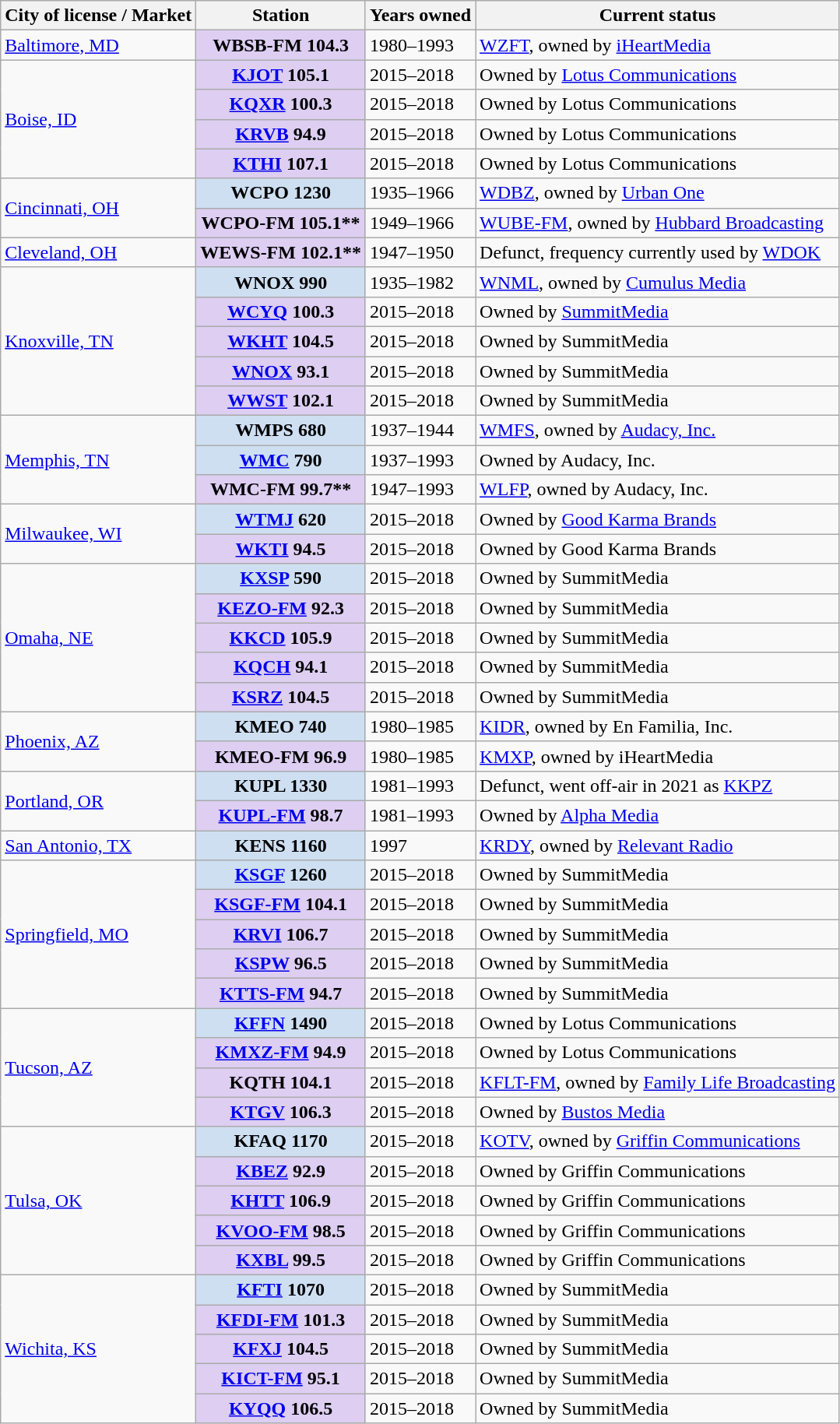<table class="wikitable">
<tr>
<th scope="col">City of license / Market</th>
<th scope="col">Station</th>
<th scope="col">Years owned</th>
<th scope="col">Current status</th>
</tr>
<tr>
<td><a href='#'>Baltimore, MD</a></td>
<th scope="row" style="background: #ddcef2;">WBSB-FM 104.3</th>
<td>1980–1993</td>
<td><a href='#'>WZFT</a>, owned by <a href='#'>iHeartMedia</a></td>
</tr>
<tr>
<td rowspan="4"><a href='#'>Boise, ID</a></td>
<th scope="row" style="background: #ddcef2;"><a href='#'>KJOT</a> 105.1</th>
<td>2015–2018</td>
<td>Owned by <a href='#'>Lotus Communications</a></td>
</tr>
<tr>
<th scope="row" style="background: #ddcef2;"><a href='#'>KQXR</a> 100.3</th>
<td>2015–2018</td>
<td>Owned by Lotus Communications</td>
</tr>
<tr>
<th scope="row" style="background: #ddcef2;"><a href='#'>KRVB</a> 94.9</th>
<td>2015–2018</td>
<td>Owned by Lotus Communications</td>
</tr>
<tr>
<th scope="row" style="background: #ddcef2;"><a href='#'>KTHI</a> 107.1</th>
<td>2015–2018</td>
<td>Owned by Lotus Communications</td>
</tr>
<tr>
<td rowspan="2"><a href='#'>Cincinnati, OH</a></td>
<th scope="row" style="background: #cedff2;">WCPO 1230</th>
<td>1935–1966</td>
<td><a href='#'>WDBZ</a>, owned by <a href='#'>Urban One</a></td>
</tr>
<tr>
<th scope="row" style="background: #ddcef2;">WCPO-FM 105.1**</th>
<td>1949–1966</td>
<td><a href='#'>WUBE-FM</a>, owned by <a href='#'>Hubbard Broadcasting</a></td>
</tr>
<tr>
<td><a href='#'>Cleveland, OH</a></td>
<th scope="row" style="background: #ddcef2;">WEWS-FM 102.1**</th>
<td>1947–1950</td>
<td>Defunct, frequency currently used by <a href='#'>WDOK</a></td>
</tr>
<tr>
<td rowspan="5"><a href='#'>Knoxville, TN</a></td>
<th scope="row" style="background: #cedff2;">WNOX 990</th>
<td>1935–1982</td>
<td><a href='#'>WNML</a>, owned by <a href='#'>Cumulus Media</a></td>
</tr>
<tr>
<th scope="row" style="background: #ddcef2;"><a href='#'>WCYQ</a> 100.3</th>
<td>2015–2018</td>
<td>Owned by <a href='#'>SummitMedia</a></td>
</tr>
<tr>
<th scope="row" style="background: #ddcef2;"><a href='#'>WKHT</a> 104.5</th>
<td>2015–2018</td>
<td>Owned by SummitMedia</td>
</tr>
<tr>
<th scope="row" style="background: #ddcef2;"><a href='#'>WNOX</a> 93.1</th>
<td>2015–2018</td>
<td>Owned by SummitMedia</td>
</tr>
<tr>
<th scope="row" style="background: #ddcef2;"><a href='#'>WWST</a> 102.1</th>
<td>2015–2018</td>
<td>Owned by SummitMedia</td>
</tr>
<tr>
<td rowspan="3"><a href='#'>Memphis, TN</a></td>
<th scope="row" style="background: #cedff2;">WMPS 680</th>
<td>1937–1944</td>
<td><a href='#'>WMFS</a>, owned by <a href='#'>Audacy, Inc.</a></td>
</tr>
<tr>
<th scope="row" style="background: #cedff2;"><a href='#'>WMC</a> 790</th>
<td>1937–1993</td>
<td>Owned by Audacy, Inc.</td>
</tr>
<tr>
<th scope="row" style="background: #ddcef2;">WMC-FM 99.7**</th>
<td>1947–1993</td>
<td><a href='#'>WLFP</a>, owned by Audacy, Inc.</td>
</tr>
<tr>
<td rowspan="2"><a href='#'>Milwaukee, WI</a></td>
<th scope="row" style="background: #cedff2;"><a href='#'>WTMJ</a> 620</th>
<td>2015–2018</td>
<td>Owned by <a href='#'>Good Karma Brands</a></td>
</tr>
<tr>
<th scope="row" style="background: #decff2;"><a href='#'>WKTI</a> 94.5</th>
<td>2015–2018</td>
<td>Owned by Good Karma Brands</td>
</tr>
<tr>
<td rowspan="5"><a href='#'>Omaha, NE</a></td>
<th scope="row" style="background: #cedff2;"><a href='#'>KXSP</a> 590</th>
<td>2015–2018</td>
<td>Owned by SummitMedia</td>
</tr>
<tr>
<th scope="row" style="background: #ddcef2;"><a href='#'>KEZO-FM</a> 92.3</th>
<td>2015–2018</td>
<td>Owned by SummitMedia</td>
</tr>
<tr>
<th scope="row" style="background: #ddcef2;"><a href='#'>KKCD</a> 105.9</th>
<td>2015–2018</td>
<td>Owned by SummitMedia</td>
</tr>
<tr>
<th scope="row" style="background: #ddcef2;"><a href='#'>KQCH</a> 94.1</th>
<td>2015–2018</td>
<td>Owned by SummitMedia</td>
</tr>
<tr>
<th scope="row" style="background: #ddcef2;"><a href='#'>KSRZ</a> 104.5</th>
<td>2015–2018</td>
<td>Owned by SummitMedia</td>
</tr>
<tr>
<td rowspan="2"><a href='#'>Phoenix, AZ</a></td>
<th scope="row" style="background: #cedff2;">KMEO 740</th>
<td>1980–1985</td>
<td><a href='#'>KIDR</a>, owned by En Familia, Inc.</td>
</tr>
<tr>
<th scope="row" style="background: #ddcef2;">KMEO-FM 96.9</th>
<td>1980–1985</td>
<td><a href='#'>KMXP</a>, owned by iHeartMedia</td>
</tr>
<tr>
<td rowspan="2"><a href='#'>Portland, OR</a></td>
<th scope="row" style="background: #cedff2;">KUPL 1330</th>
<td>1981–1993</td>
<td>Defunct, went off-air in 2021 as <a href='#'>KKPZ</a></td>
</tr>
<tr>
<th scope="row" style="background: #ddcef2;"><a href='#'>KUPL-FM</a> 98.7</th>
<td>1981–1993</td>
<td>Owned by <a href='#'>Alpha Media</a></td>
</tr>
<tr>
<td><a href='#'>San Antonio, TX</a></td>
<th scope="row" style="background: #cedff2;">KENS 1160</th>
<td>1997</td>
<td><a href='#'>KRDY</a>, owned by <a href='#'>Relevant Radio</a></td>
</tr>
<tr>
<td rowspan="5"><a href='#'>Springfield, MO</a></td>
<th scope="row" style="background: #cedff2;"><a href='#'>KSGF</a> 1260</th>
<td>2015–2018</td>
<td>Owned by SummitMedia</td>
</tr>
<tr>
<th scope="row" style="background: #ddcef2;"><a href='#'>KSGF-FM</a> 104.1</th>
<td>2015–2018</td>
<td>Owned by SummitMedia</td>
</tr>
<tr>
<th scope="row" style="background: #ddcef2;"><a href='#'>KRVI</a> 106.7</th>
<td>2015–2018</td>
<td>Owned by SummitMedia</td>
</tr>
<tr>
<th scope="row" style="background: #ddcef2;"><a href='#'>KSPW</a> 96.5</th>
<td>2015–2018</td>
<td>Owned by SummitMedia</td>
</tr>
<tr>
<th scope="row" style="background: #ddcef2;"><a href='#'>KTTS-FM</a> 94.7</th>
<td>2015–2018</td>
<td>Owned by SummitMedia</td>
</tr>
<tr>
<td rowspan="4"><a href='#'>Tucson, AZ</a></td>
<th scope="row" style="background: #cedff2;"><a href='#'>KFFN</a> 1490</th>
<td>2015–2018</td>
<td>Owned by Lotus Communications</td>
</tr>
<tr>
<th scope="row" style="background: #ddcef2;"><a href='#'>KMXZ-FM</a> 94.9</th>
<td>2015–2018</td>
<td>Owned by Lotus Communications</td>
</tr>
<tr>
<th scope="row" style="background: #ddcef2;">KQTH 104.1</th>
<td>2015–2018</td>
<td><a href='#'>KFLT-FM</a>, owned by <a href='#'>Family Life Broadcasting</a></td>
</tr>
<tr>
<th scope="row" style="background: #ddcef2;"><a href='#'>KTGV</a> 106.3</th>
<td>2015–2018</td>
<td>Owned by <a href='#'>Bustos Media</a></td>
</tr>
<tr>
<td rowspan="5"><a href='#'>Tulsa, OK</a></td>
<th scope="row" style="background: #cedff2;">KFAQ 1170</th>
<td>2015–2018</td>
<td><a href='#'>KOTV</a>, owned by <a href='#'>Griffin Communications</a></td>
</tr>
<tr>
<th scope="row" style="background: #ddcef2;"><a href='#'>KBEZ</a> 92.9</th>
<td>2015–2018</td>
<td>Owned by Griffin Communications</td>
</tr>
<tr>
<th scope="row" style="background: #ddcef2;"><a href='#'>KHTT</a> 106.9</th>
<td>2015–2018</td>
<td>Owned by Griffin Communications</td>
</tr>
<tr>
<th scope="row" style="background: #ddcef2;"><a href='#'>KVOO-FM</a> 98.5</th>
<td>2015–2018</td>
<td>Owned by Griffin Communications</td>
</tr>
<tr>
<th scope="row" style="background: #ddcef2;"><a href='#'>KXBL</a> 99.5</th>
<td>2015–2018</td>
<td>Owned by Griffin Communications</td>
</tr>
<tr>
<td rowspan="5"><a href='#'>Wichita, KS</a></td>
<th scope="row" style="background: #cedff2;"><a href='#'>KFTI</a> 1070</th>
<td>2015–2018</td>
<td>Owned by SummitMedia</td>
</tr>
<tr>
<th scope="row" style="background: #ddcef2;"><a href='#'>KFDI-FM</a> 101.3</th>
<td>2015–2018</td>
<td>Owned by SummitMedia</td>
</tr>
<tr>
<th scope="row" style="background: #ddcef2;"><a href='#'>KFXJ</a> 104.5</th>
<td>2015–2018</td>
<td>Owned by SummitMedia</td>
</tr>
<tr>
<th scope="row" style="background: #ddcef2;"><a href='#'>KICT-FM</a> 95.1</th>
<td>2015–2018</td>
<td>Owned by SummitMedia</td>
</tr>
<tr>
<th scope="row" style="background: #ddcef2;"><a href='#'>KYQQ</a> 106.5</th>
<td>2015–2018</td>
<td>Owned by SummitMedia</td>
</tr>
</table>
